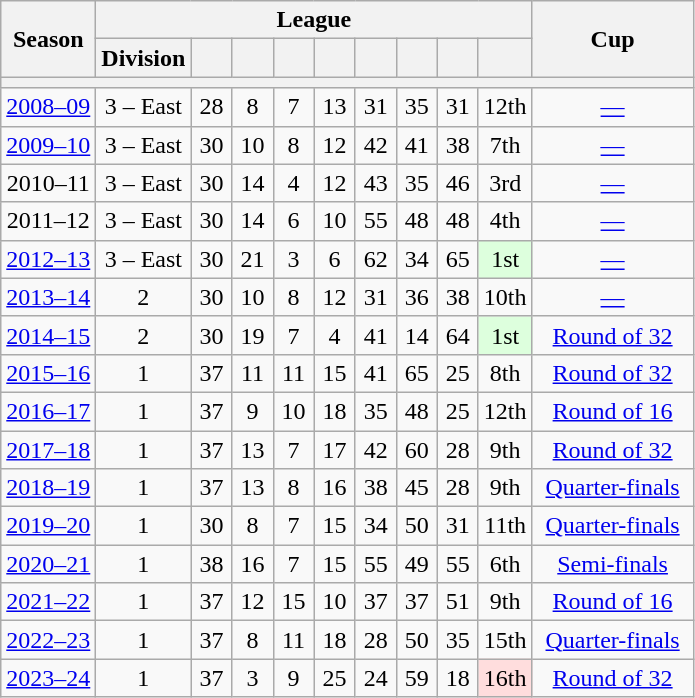<table class="wikitable sortable" style="text-align:center">
<tr>
<th rowspan="2">Season</th>
<th colspan="9">League</th>
<th rowspan="2" width="100">Cup</th>
</tr>
<tr>
<th>Division</th>
<th width="20"></th>
<th width="20"></th>
<th width="20"></th>
<th width="20"></th>
<th width="20"></th>
<th width="20"></th>
<th width="20"></th>
<th width="20"></th>
</tr>
<tr>
<th colspan="11"></th>
</tr>
<tr>
<td><a href='#'>2008–09</a></td>
<td>3 – East</td>
<td>28</td>
<td>8</td>
<td>7</td>
<td>13</td>
<td>31</td>
<td>35</td>
<td>31</td>
<td>12th</td>
<td><a href='#'>—</a></td>
</tr>
<tr>
<td><a href='#'>2009–10</a></td>
<td>3 – East</td>
<td>30</td>
<td>10</td>
<td>8</td>
<td>12</td>
<td>42</td>
<td>41</td>
<td>38</td>
<td>7th</td>
<td><a href='#'>—</a></td>
</tr>
<tr>
<td>2010–11</td>
<td>3 – East</td>
<td>30</td>
<td>14</td>
<td>4</td>
<td>12</td>
<td>43</td>
<td>35</td>
<td>46</td>
<td>3rd</td>
<td><a href='#'>—</a></td>
</tr>
<tr>
<td>2011–12</td>
<td>3 – East</td>
<td>30</td>
<td>14</td>
<td>6</td>
<td>10</td>
<td>55</td>
<td>48</td>
<td>48</td>
<td>4th</td>
<td><a href='#'>—</a></td>
</tr>
<tr>
<td><a href='#'>2012–13</a></td>
<td>3 – East</td>
<td>30</td>
<td>21</td>
<td>3</td>
<td>6</td>
<td>62</td>
<td>34</td>
<td>65</td>
<td style="background-color:#DFD">1st</td>
<td><a href='#'>—</a></td>
</tr>
<tr>
<td><a href='#'>2013–14</a></td>
<td>2</td>
<td>30</td>
<td>10</td>
<td>8</td>
<td>12</td>
<td>31</td>
<td>36</td>
<td>38</td>
<td>10th</td>
<td><a href='#'>—</a></td>
</tr>
<tr>
<td><a href='#'>2014–15</a></td>
<td>2</td>
<td>30</td>
<td>19</td>
<td>7</td>
<td>4</td>
<td>41</td>
<td>14</td>
<td>64</td>
<td style="background-color:#DFD">1st</td>
<td><a href='#'>Round of 32</a></td>
</tr>
<tr>
<td><a href='#'>2015–16</a></td>
<td>1</td>
<td>37</td>
<td>11</td>
<td>11</td>
<td>15</td>
<td>41</td>
<td>65</td>
<td>25</td>
<td>8th</td>
<td><a href='#'>Round of 32</a></td>
</tr>
<tr>
<td><a href='#'>2016–17</a></td>
<td>1</td>
<td>37</td>
<td>9</td>
<td>10</td>
<td>18</td>
<td>35</td>
<td>48</td>
<td>25</td>
<td>12th</td>
<td><a href='#'>Round of 16</a></td>
</tr>
<tr>
<td><a href='#'>2017–18</a></td>
<td>1</td>
<td>37</td>
<td>13</td>
<td>7</td>
<td>17</td>
<td>42</td>
<td>60</td>
<td>28</td>
<td>9th</td>
<td><a href='#'>Round of 32</a></td>
</tr>
<tr>
<td><a href='#'>2018–19</a></td>
<td>1</td>
<td>37</td>
<td>13</td>
<td>8</td>
<td>16</td>
<td>38</td>
<td>45</td>
<td>28</td>
<td>9th</td>
<td><a href='#'>Quarter-finals</a></td>
</tr>
<tr>
<td><a href='#'>2019–20</a></td>
<td>1</td>
<td>30</td>
<td>8</td>
<td>7</td>
<td>15</td>
<td>34</td>
<td>50</td>
<td>31</td>
<td>11th</td>
<td><a href='#'>Quarter-finals</a></td>
</tr>
<tr>
<td><a href='#'>2020–21</a></td>
<td>1</td>
<td>38</td>
<td>16</td>
<td>7</td>
<td>15</td>
<td>55</td>
<td>49</td>
<td>55</td>
<td>6th</td>
<td><a href='#'>Semi-finals</a></td>
</tr>
<tr>
<td><a href='#'>2021–22</a></td>
<td>1</td>
<td>37</td>
<td>12</td>
<td>15</td>
<td>10</td>
<td>37</td>
<td>37</td>
<td>51</td>
<td>9th</td>
<td><a href='#'>Round of 16</a></td>
</tr>
<tr>
<td><a href='#'>2022–23</a></td>
<td>1</td>
<td>37</td>
<td>8</td>
<td>11</td>
<td>18</td>
<td>28</td>
<td>50</td>
<td>35</td>
<td>15th</td>
<td><a href='#'>Quarter-finals</a></td>
</tr>
<tr>
<td><a href='#'>2023–24</a></td>
<td>1</td>
<td>37</td>
<td>3</td>
<td>9</td>
<td>25</td>
<td>24</td>
<td>59</td>
<td>18</td>
<td style="background-color:#FDD">16th</td>
<td><a href='#'>Round of 32</a></td>
</tr>
</table>
